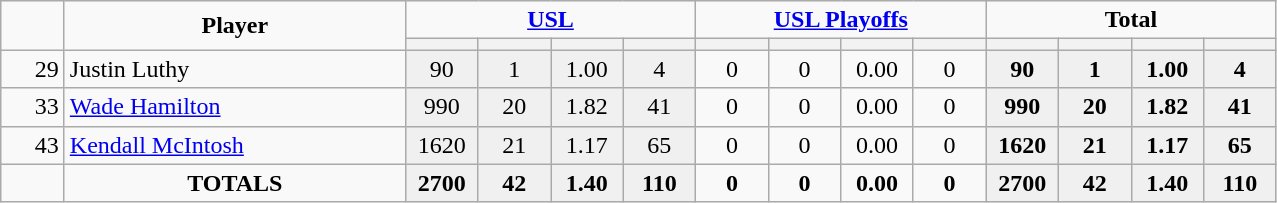<table class="wikitable" style="text-align:center;">
<tr>
<td rowspan="2" style="width:35px; text-align:center;"><strong></strong></td>
<td rowspan="2" style="width:220px; text-align:center;"><strong>Player</strong></td>
<td colspan="4" style="text-align:center;"><strong><a href='#'>USL</a></strong></td>
<td colspan="4" style="text-align:center;"><strong><a href='#'>USL Playoffs</a></strong></td>
<td colspan="4" style="text-align:center;"><strong>Total</strong></td>
</tr>
<tr>
<th width=41></th>
<th width=41></th>
<th width=41></th>
<th width=41></th>
<th width=41></th>
<th width=41></th>
<th width=41></th>
<th width=41></th>
<th width=41></th>
<th width=41></th>
<th width=41></th>
<th width=41></th>
</tr>
<tr>
<td style="text-align: right;">29</td>
<td style="text-align: left;"> Justin Luthy</td>
<td style="background: #F0F0F0;">90</td>
<td style="background: #F0F0F0;">1</td>
<td style="background: #F0F0F0;">1.00</td>
<td style="background: #F0F0F0;">4</td>
<td>0</td>
<td>0</td>
<td>0.00</td>
<td>0</td>
<td style="background: #F0F0F0;"><strong>90</strong></td>
<td style="background: #F0F0F0;"><strong>1</strong></td>
<td style="background: #F0F0F0;"><strong>1.00</strong></td>
<td style="background: #F0F0F0;"><strong>4</strong></td>
</tr>
<tr>
<td style="text-align: right;">33</td>
<td style="text-align: left;"> <a href='#'>Wade Hamilton</a></td>
<td style="background: #F0F0F0;">990</td>
<td style="background: #F0F0F0;">20</td>
<td style="background: #F0F0F0;">1.82</td>
<td style="background: #F0F0F0;">41</td>
<td>0</td>
<td>0</td>
<td>0.00</td>
<td>0</td>
<td style="background: #F0F0F0;"><strong>990</strong></td>
<td style="background: #F0F0F0;"><strong>20</strong></td>
<td style="background: #F0F0F0;"><strong>1.82</strong></td>
<td style="background: #F0F0F0;"><strong>41</strong></td>
</tr>
<tr>
<td style="text-align: right;">43</td>
<td style="text-align: left;"> <a href='#'>Kendall McIntosh</a></td>
<td style="background: #F0F0F0;">1620</td>
<td style="background: #F0F0F0;">21</td>
<td style="background: #F0F0F0;">1.17</td>
<td style="background: #F0F0F0;">65</td>
<td>0</td>
<td>0</td>
<td>0.00</td>
<td>0</td>
<td style="background: #F0F0F0;"><strong>1620</strong></td>
<td style="background: #F0F0F0;"><strong>21</strong></td>
<td style="background: #F0F0F0;"><strong>1.17</strong></td>
<td style="background: #F0F0F0;"><strong>65</strong></td>
</tr>
<tr>
<td></td>
<td><strong>TOTALS</strong></td>
<td style="background: #F0F0F0;"><strong>2700</strong></td>
<td style="background: #F0F0F0;"><strong>42</strong></td>
<td style="background: #F0F0F0;"><strong>1.40</strong></td>
<td style="background: #F0F0F0;"><strong>110</strong></td>
<td><strong>0</strong></td>
<td><strong>0</strong></td>
<td><strong>0.00</strong></td>
<td><strong>0</strong></td>
<td style="background: #F0F0F0;"><strong>2700</strong></td>
<td style="background: #F0F0F0;"><strong>42</strong></td>
<td style="background: #F0F0F0;"><strong>1.40</strong></td>
<td style="background: #F0F0F0;"><strong>110</strong></td>
</tr>
</table>
